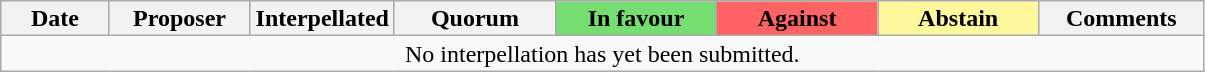<table class="wikitable" style="line-height:16px; text-align: center;">
<tr>
<th style="width:9%;">Date</th>
<th>Proposer</th>
<th style="width:12%;">Interpellated</th>
<th style="width:100px;">Quorum</th>
<th style="width:100px; background:#76dd71;">In favour</th>
<th style="width:100px; background:#ff6363">Against</th>
<th style="width:100px; background:#fff79b">Abstain</th>
<th>Comments</th>
</tr>
<tr>
<td colspan="8">No interpellation has yet been submitted.</td>
</tr>
</table>
